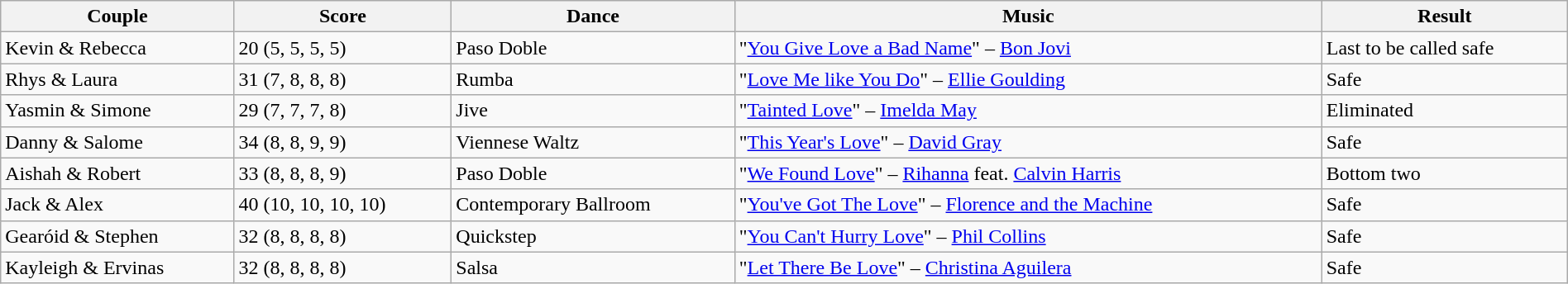<table class="wikitable sortable" style="width:100%;">
<tr>
<th>Couple</th>
<th>Score</th>
<th>Dance</th>
<th>Music</th>
<th>Result</th>
</tr>
<tr>
<td>Kevin & Rebecca</td>
<td>20 (5, 5, 5, 5)</td>
<td>Paso Doble</td>
<td>"<a href='#'>You Give Love a Bad Name</a>" – <a href='#'>Bon Jovi</a></td>
<td>Last to be called safe</td>
</tr>
<tr>
<td>Rhys & Laura</td>
<td>31 (7, 8, 8, 8)</td>
<td>Rumba</td>
<td>"<a href='#'>Love Me like You Do</a>" – <a href='#'>Ellie Goulding</a></td>
<td>Safe</td>
</tr>
<tr>
<td>Yasmin & Simone</td>
<td>29 (7, 7, 7, 8)</td>
<td>Jive</td>
<td>"<a href='#'>Tainted Love</a>" – <a href='#'>Imelda May</a></td>
<td>Eliminated</td>
</tr>
<tr>
<td>Danny & Salome</td>
<td>34 (8, 8, 9, 9)</td>
<td>Viennese Waltz</td>
<td>"<a href='#'>This Year's Love</a>" – <a href='#'>David Gray</a></td>
<td>Safe</td>
</tr>
<tr>
<td>Aishah & Robert</td>
<td>33 (8, 8, 8, 9)</td>
<td>Paso Doble</td>
<td>"<a href='#'>We Found Love</a>" – <a href='#'>Rihanna</a> feat. <a href='#'>Calvin Harris</a></td>
<td>Bottom two</td>
</tr>
<tr>
<td>Jack & Alex</td>
<td>40 (10, 10, 10, 10)</td>
<td>Contemporary Ballroom</td>
<td>"<a href='#'>You've Got The Love</a>" – <a href='#'>Florence and the Machine</a></td>
<td>Safe</td>
</tr>
<tr>
<td>Gearóid & Stephen</td>
<td>32 (8, 8, 8, 8)</td>
<td>Quickstep</td>
<td>"<a href='#'>You Can't Hurry Love</a>" – <a href='#'>Phil Collins</a></td>
<td>Safe</td>
</tr>
<tr>
<td>Kayleigh & Ervinas</td>
<td>32 (8, 8, 8, 8)</td>
<td>Salsa</td>
<td>"<a href='#'>Let There Be Love</a>" – <a href='#'>Christina Aguilera</a></td>
<td>Safe</td>
</tr>
</table>
